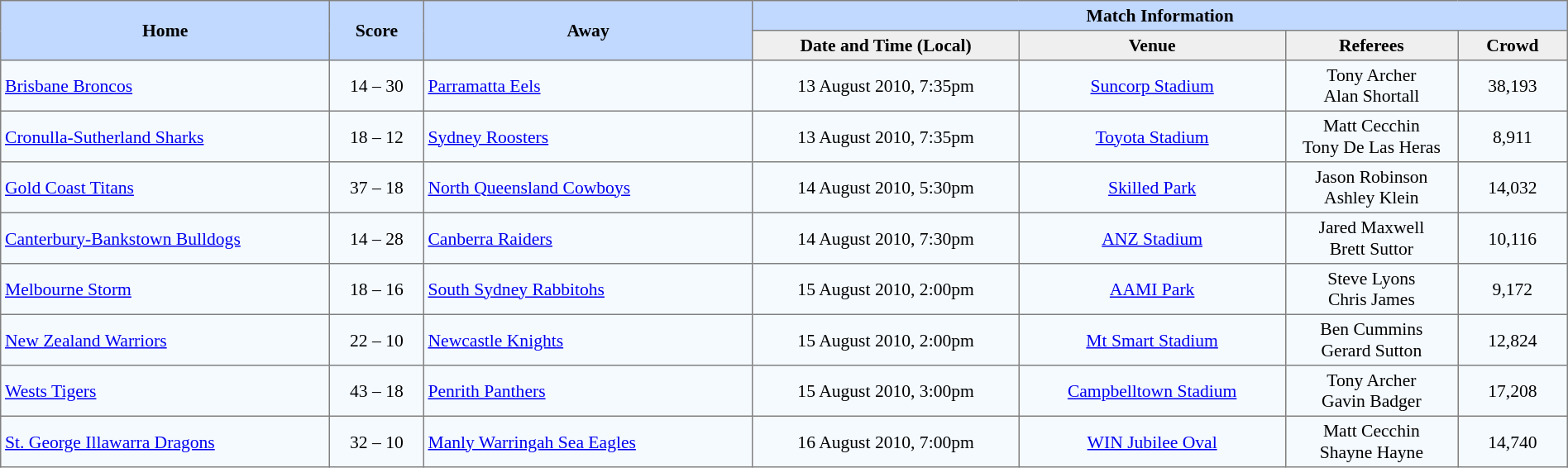<table border="1" cellpadding="3" cellspacing="0" style="border-collapse:collapse; font-size:90%; width:100%">
<tr style="background:#c1d8ff;">
<th rowspan="2" style="width:21%;">Home</th>
<th rowspan="2" style="width:6%;">Score</th>
<th rowspan="2" style="width:21%;">Away</th>
<th colspan=6>Match Information</th>
</tr>
<tr style="background:#efefef;">
<th width=17%>Date and Time (Local)</th>
<th width=17%>Venue</th>
<th width=11%>Referees</th>
<th width=7%>Crowd</th>
</tr>
<tr style="text-align:center; background:#f5faff;">
<td align=left> <a href='#'>Brisbane Broncos</a></td>
<td>14 – 30</td>
<td align=left> <a href='#'>Parramatta Eels</a></td>
<td>13 August 2010, 7:35pm</td>
<td><a href='#'>Suncorp Stadium</a></td>
<td>Tony Archer<br>Alan Shortall</td>
<td>38,193</td>
</tr>
<tr style="text-align:center; background:#f5faff;">
<td align=left> <a href='#'>Cronulla-Sutherland Sharks</a></td>
<td>18 – 12</td>
<td align=left> <a href='#'>Sydney Roosters</a></td>
<td>13 August 2010, 7:35pm</td>
<td><a href='#'>Toyota Stadium</a></td>
<td>Matt Cecchin<br>Tony De Las Heras</td>
<td>8,911</td>
</tr>
<tr style="text-align:center; background:#f5faff;">
<td align=left> <a href='#'>Gold Coast Titans</a></td>
<td>37 – 18</td>
<td align=left> <a href='#'>North Queensland Cowboys</a></td>
<td>14 August 2010, 5:30pm</td>
<td><a href='#'>Skilled Park</a></td>
<td>Jason Robinson<br>Ashley Klein</td>
<td>14,032</td>
</tr>
<tr style="text-align:center; background:#f5faff;">
<td align=left> <a href='#'>Canterbury-Bankstown Bulldogs</a></td>
<td>14 – 28</td>
<td align=left> <a href='#'>Canberra Raiders</a></td>
<td>14 August 2010, 7:30pm</td>
<td><a href='#'>ANZ Stadium</a></td>
<td>Jared Maxwell<br>Brett Suttor</td>
<td>10,116</td>
</tr>
<tr style="text-align:center; background:#f5faff;">
<td align=left> <a href='#'>Melbourne Storm</a></td>
<td>18 – 16</td>
<td align=left> <a href='#'>South Sydney Rabbitohs</a></td>
<td>15 August 2010, 2:00pm</td>
<td><a href='#'>AAMI Park</a></td>
<td>Steve Lyons<br>Chris James</td>
<td>9,172</td>
</tr>
<tr style="text-align:center; background:#f5faff;">
<td align=left> <a href='#'>New Zealand Warriors</a></td>
<td>22 – 10</td>
<td align=left> <a href='#'>Newcastle Knights</a></td>
<td>15 August 2010, 2:00pm</td>
<td><a href='#'>Mt Smart Stadium</a></td>
<td>Ben Cummins<br>Gerard Sutton</td>
<td>12,824</td>
</tr>
<tr style="text-align:center; background:#f5faff;">
<td align=left> <a href='#'>Wests Tigers</a></td>
<td>43 – 18</td>
<td align=left> <a href='#'>Penrith Panthers</a></td>
<td>15 August 2010, 3:00pm</td>
<td><a href='#'>Campbelltown Stadium</a></td>
<td>Tony Archer<br>Gavin Badger</td>
<td>17,208</td>
</tr>
<tr style="text-align:center; background:#f5faff;">
<td align=left> <a href='#'>St. George Illawarra Dragons</a></td>
<td>32 – 10</td>
<td align=left> <a href='#'>Manly Warringah Sea Eagles</a></td>
<td>16 August 2010, 7:00pm</td>
<td><a href='#'>WIN Jubilee Oval</a></td>
<td>Matt Cecchin<br>Shayne Hayne</td>
<td>14,740</td>
</tr>
</table>
